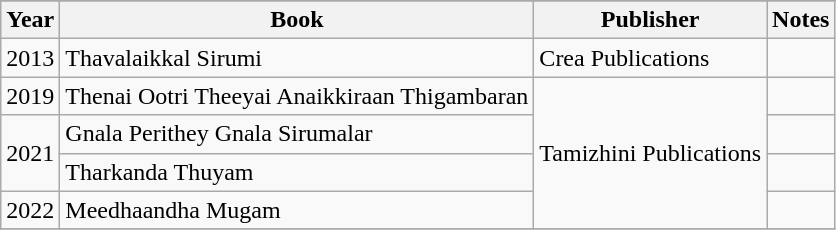<table class="wikitable sortable">
<tr style="background:#cfc; text-align:center;">
</tr>
<tr>
<th>Year</th>
<th>Book</th>
<th>Publisher</th>
<th>Notes</th>
</tr>
<tr>
<td>2013</td>
<td>Thavalaikkal Sirumi</td>
<td>Crea Publications</td>
<td></td>
</tr>
<tr>
<td>2019</td>
<td>Thenai Ootri Theeyai Anaikkiraan Thigambaran</td>
<td rowspan = 4>Tamizhini Publications</td>
<td></td>
</tr>
<tr>
<td rowspan =2>2021</td>
<td>Gnala Perithey Gnala Sirumalar</td>
<td></td>
</tr>
<tr>
<td>Tharkanda Thuyam</td>
<td></td>
</tr>
<tr>
<td>2022</td>
<td>Meedhaandha Mugam</td>
<td></td>
</tr>
<tr>
</tr>
</table>
